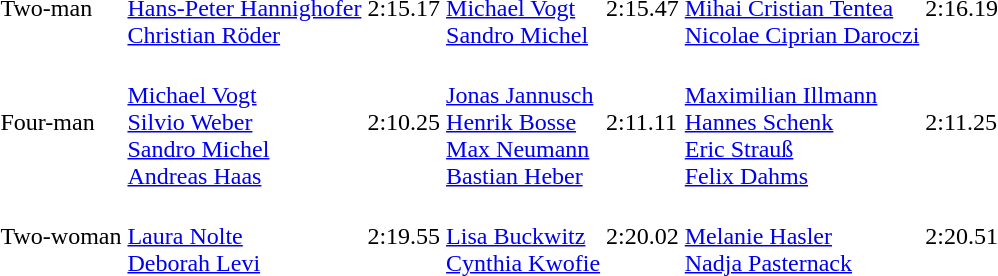<table>
<tr>
<td>Two-man</td>
<td><br><a href='#'>Hans-Peter Hannighofer</a><br><a href='#'>Christian Röder</a></td>
<td>2:15.17</td>
<td><br><a href='#'>Michael Vogt</a><br><a href='#'>Sandro Michel</a></td>
<td>2:15.47</td>
<td><br><a href='#'>Mihai Cristian Tentea</a><br><a href='#'>Nicolae Ciprian Daroczi</a></td>
<td>2:16.19</td>
</tr>
<tr>
<td>Four-man</td>
<td><br><a href='#'>Michael Vogt</a><br><a href='#'>Silvio Weber</a><br><a href='#'>Sandro Michel</a><br><a href='#'>Andreas Haas</a></td>
<td>2:10.25</td>
<td><br><a href='#'>Jonas Jannusch</a><br><a href='#'>Henrik Bosse</a><br><a href='#'>Max Neumann</a><br><a href='#'>Bastian Heber</a></td>
<td>2:11.11</td>
<td><br><a href='#'>Maximilian Illmann</a><br><a href='#'>Hannes Schenk</a><br><a href='#'>Eric Strauß</a><br><a href='#'>Felix Dahms</a></td>
<td>2:11.25</td>
</tr>
<tr>
<td>Two-woman</td>
<td><br><a href='#'>Laura Nolte</a><br><a href='#'>Deborah Levi</a></td>
<td>2:19.55</td>
<td><br><a href='#'>Lisa Buckwitz</a><br><a href='#'>Cynthia Kwofie</a></td>
<td>2:20.02</td>
<td><br><a href='#'>Melanie Hasler</a><br><a href='#'>Nadja Pasternack</a></td>
<td>2:20.51</td>
</tr>
</table>
